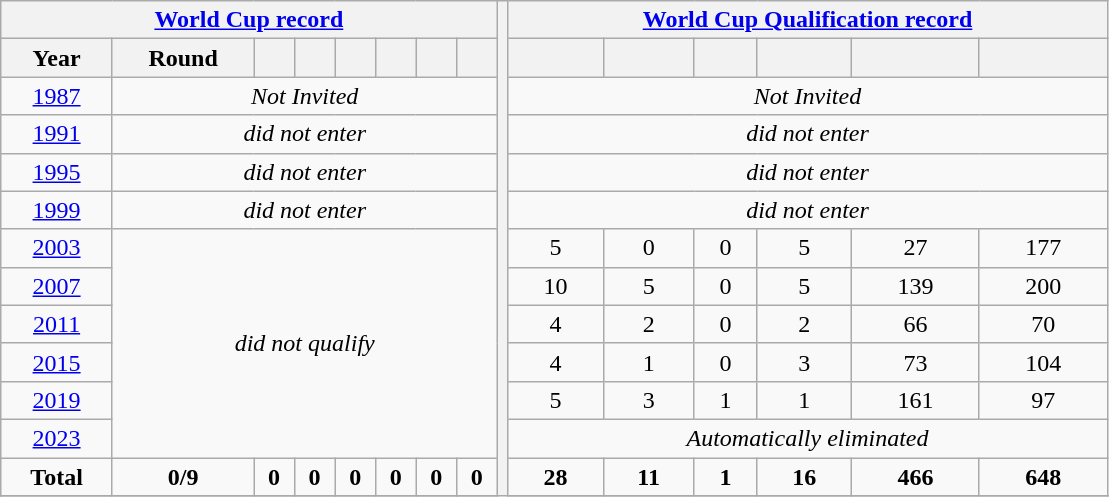<table class="wikitable" style="text-align: center;">
<tr>
<th colspan=8><a href='#'>World Cup record</a></th>
<th width=1% rowspan=25></th>
<th colspan=6><a href='#'>World Cup Qualification record</a></th>
</tr>
<tr>
<th>Year</th>
<th>Round</th>
<th></th>
<th></th>
<th></th>
<th></th>
<th></th>
<th></th>
<th></th>
<th></th>
<th></th>
<th></th>
<th></th>
<th></th>
</tr>
<tr>
<td> <a href='#'>1987</a></td>
<td colspan=7><em>Not Invited</em></td>
<td colspan=6><em>Not Invited</em></td>
</tr>
<tr>
<td> <a href='#'>1991</a></td>
<td colspan=7><em>did not enter</em></td>
<td colspan=6><em>did not enter</em></td>
</tr>
<tr>
<td> <a href='#'>1995</a></td>
<td colspan=7><em>did not enter</em></td>
<td colspan=6><em>did not enter</em></td>
</tr>
<tr>
<td> <a href='#'>1999</a></td>
<td colspan=7><em>did not enter</em></td>
<td colspan=6><em>did not enter</em></td>
</tr>
<tr>
<td> <a href='#'>2003</a></td>
<td rowspan=6 colspan=7><em>did not qualify</em></td>
<td>5</td>
<td>0</td>
<td>0</td>
<td>5</td>
<td>27</td>
<td>177</td>
</tr>
<tr>
<td> <a href='#'>2007</a></td>
<td>10</td>
<td>5</td>
<td>0</td>
<td>5</td>
<td>139</td>
<td>200</td>
</tr>
<tr>
<td> <a href='#'>2011</a></td>
<td>4</td>
<td>2</td>
<td>0</td>
<td>2</td>
<td>66</td>
<td>70</td>
</tr>
<tr>
<td> <a href='#'>2015</a></td>
<td>4</td>
<td>1</td>
<td>0</td>
<td>3</td>
<td>73</td>
<td>104</td>
</tr>
<tr>
<td> <a href='#'>2019</a></td>
<td>5</td>
<td>3</td>
<td>1</td>
<td>1</td>
<td>161</td>
<td>97</td>
</tr>
<tr>
<td> <a href='#'>2023</a></td>
<td colspan=6><em>Automatically eliminated</em></td>
</tr>
<tr>
<td><strong>Total</strong></td>
<td><strong>0/9</strong></td>
<td><strong>0</strong></td>
<td><strong>0</strong></td>
<td><strong>0</strong></td>
<td><strong>0</strong></td>
<td><strong>0</strong></td>
<td><strong>0</strong></td>
<td><strong>28</strong></td>
<td><strong>11</strong></td>
<td><strong>1</strong></td>
<td><strong>16</strong></td>
<td><strong>466</strong></td>
<td><strong>648</strong></td>
</tr>
<tr>
</tr>
</table>
